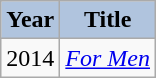<table class="wikitable">
<tr>
<th style="background:#B0C4DE;">Year</th>
<th style="background:#B0C4DE;">Title</th>
</tr>
<tr>
<td>2014</td>
<td><em><a href='#'>For Men</a></em></td>
</tr>
</table>
